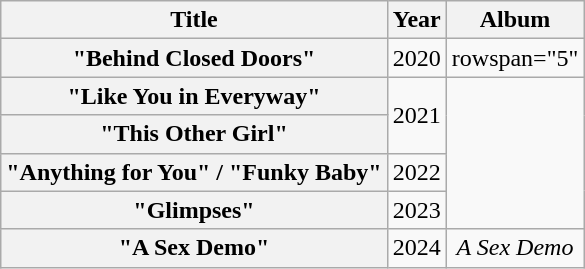<table class="wikitable plainrowheaders" style="text-align:center;">
<tr>
<th scope="col">Title</th>
<th scope="col">Year</th>
<th scope="col">Album</th>
</tr>
<tr>
<th scope="row">"Behind Closed Doors"</th>
<td>2020</td>
<td>rowspan="5" </td>
</tr>
<tr>
<th scope="row">"Like You in Everyway"</th>
<td rowspan="2">2021</td>
</tr>
<tr>
<th scope="row">"This Other Girl"</th>
</tr>
<tr>
<th scope="row">"Anything for You" / "Funky Baby"</th>
<td>2022</td>
</tr>
<tr>
<th scope="row">"Glimpses"</th>
<td>2023</td>
</tr>
<tr>
<th scope="row">"A Sex Demo"</th>
<td>2024</td>
<td><em>A Sex Demo</em></td>
</tr>
</table>
